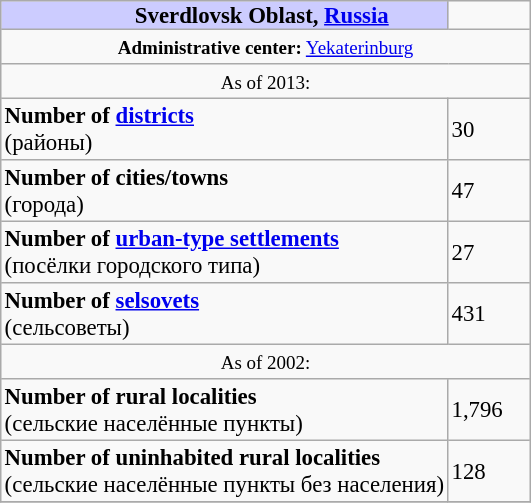<table border=1 align="right" cellpadding=2 cellspacing=0 style="margin: 0 0 1em 1em; background: #f9f9f9; border: 1px #aaa solid; border-collapse: collapse; font-size: 95%;">
<tr>
<th bgcolor="#ccccff" style="padding:0 0 0 50px;">Sverdlovsk Oblast, <a href='#'>Russia</a></th>
<td width="50px"></td>
</tr>
<tr>
<td colspan=2 align="center"><small><strong>Administrative center:</strong> <a href='#'>Yekaterinburg</a></small></td>
</tr>
<tr>
<td colspan=2 align="center"><small>As of 2013:</small></td>
</tr>
<tr>
<td><strong>Number of <a href='#'>districts</a></strong><br>(районы)</td>
<td>30</td>
</tr>
<tr>
<td><strong>Number of cities/towns</strong><br>(города)</td>
<td>47</td>
</tr>
<tr>
<td><strong>Number of <a href='#'>urban-type settlements</a></strong><br>(посёлки городского типа)</td>
<td>27</td>
</tr>
<tr>
<td><strong>Number of <a href='#'>selsovets</a></strong><br>(сельсоветы)</td>
<td>431</td>
</tr>
<tr>
<td colspan=2 align="center"><small>As of 2002:</small></td>
</tr>
<tr>
<td><strong>Number of rural localities</strong><br>(сельские населённые пункты)</td>
<td>1,796</td>
</tr>
<tr>
<td><strong>Number of uninhabited rural localities</strong><br>(сельские населённые пункты без населения)</td>
<td>128</td>
</tr>
<tr>
</tr>
</table>
